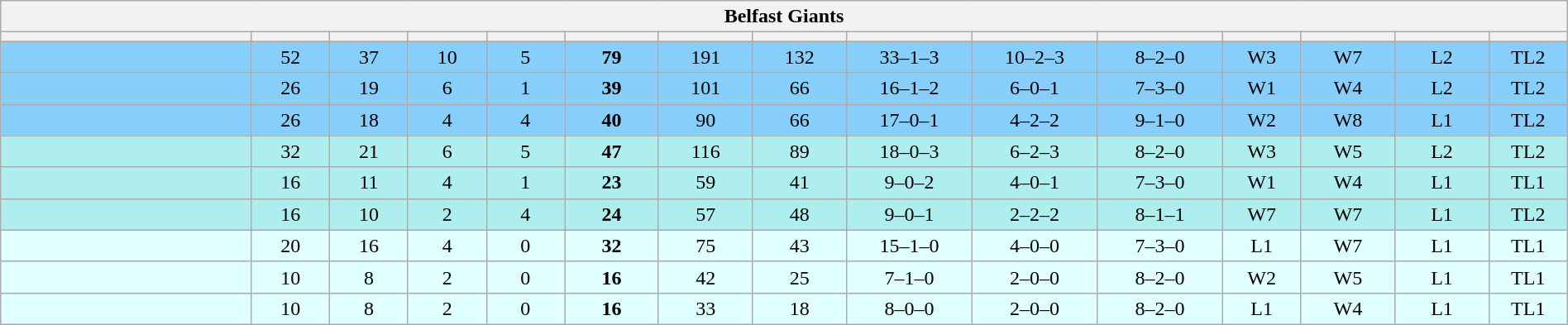<table class="wikitable collapsible collapsed" style="width: 100%">
<tr>
<th colspan=15>Belfast Giants</th>
</tr>
<tr>
<th width="16%"></th>
<th width="5%"></th>
<th width="5%"></th>
<th width="5%"></th>
<th width="5%"></th>
<th width="6%"></th>
<th width="6%"></th>
<th width="6%"></th>
<th width="8%"></th>
<th width="8%"></th>
<th width="8%"></th>
<th width="5%"></th>
<th width="6%"></th>
<th width="6%"></th>
<th width="5%"></th>
</tr>
<tr align=center bgcolor="#87cefa">
<td align=left></td>
<td>52</td>
<td>37</td>
<td>10</td>
<td>5</td>
<td><strong>79</strong></td>
<td>191</td>
<td>132</td>
<td>33–1–3</td>
<td>10–2–3</td>
<td>8–2–0</td>
<td>W3</td>
<td>W7</td>
<td>L2</td>
<td>TL2</td>
</tr>
<tr align=center bgcolor="#87cefa">
<td align=left></td>
<td>26</td>
<td>19</td>
<td>6</td>
<td>1</td>
<td><strong>39</strong></td>
<td>101</td>
<td>66</td>
<td>16–1–2</td>
<td>6–0–1</td>
<td>7–3–0</td>
<td>W1</td>
<td>W4</td>
<td>L2</td>
<td>TL2</td>
</tr>
<tr align=center bgcolor="#87cefa">
<td align=left></td>
<td>26</td>
<td>18</td>
<td>4</td>
<td>4</td>
<td><strong>40</strong></td>
<td>90</td>
<td>66</td>
<td>17–0–1</td>
<td>4–2–2</td>
<td>9–1–0</td>
<td>W2</td>
<td>W8</td>
<td>L1</td>
<td>TL2</td>
</tr>
<tr align=center bgcolor="#afeeee">
<td align=left></td>
<td>32</td>
<td>21</td>
<td>6</td>
<td>5</td>
<td><strong>47</strong></td>
<td>116</td>
<td>89</td>
<td>18–0–3</td>
<td>6–2–3</td>
<td>8–2–0</td>
<td>W3</td>
<td>W5</td>
<td>L2</td>
<td>TL2</td>
</tr>
<tr align=center bgcolor="#afeeee">
<td align=left></td>
<td>16</td>
<td>11</td>
<td>4</td>
<td>1</td>
<td><strong>23</strong></td>
<td>59</td>
<td>41</td>
<td>9–0–2</td>
<td>4–0–1</td>
<td>7–3–0</td>
<td>W1</td>
<td>W4</td>
<td>L1</td>
<td>TL1</td>
</tr>
<tr align=center bgcolor="#afeeee">
<td align=left></td>
<td>16</td>
<td>10</td>
<td>2</td>
<td>4</td>
<td><strong>24</strong></td>
<td>57</td>
<td>48</td>
<td>9–0–1</td>
<td>2–2–2</td>
<td>8–1–1</td>
<td>W7</td>
<td>W7</td>
<td>L1</td>
<td>TL2</td>
</tr>
<tr align=center bgcolor="#e0ffff">
<td align=left></td>
<td>20</td>
<td>16</td>
<td>4</td>
<td>0</td>
<td><strong>32</strong></td>
<td>75</td>
<td>43</td>
<td>15–1–0</td>
<td>4–0–0</td>
<td>7–3–0</td>
<td>L1</td>
<td>W7</td>
<td>L1</td>
<td>TL1</td>
</tr>
<tr align=center bgcolor="#e0ffff">
<td align=left></td>
<td>10</td>
<td>8</td>
<td>2</td>
<td>0</td>
<td><strong>16</strong></td>
<td>42</td>
<td>25</td>
<td>7–1–0</td>
<td>2–0–0</td>
<td>8–2–0</td>
<td>W2</td>
<td>W5</td>
<td>L1</td>
<td>TL1</td>
</tr>
<tr align=center bgcolor="#e0ffff">
<td align=left></td>
<td>10</td>
<td>8</td>
<td>2</td>
<td>0</td>
<td><strong>16</strong></td>
<td>33</td>
<td>18</td>
<td>8–0–0</td>
<td>2–0–0</td>
<td>8–2–0</td>
<td>L1</td>
<td>W4</td>
<td>L1</td>
<td>TL1</td>
</tr>
</table>
